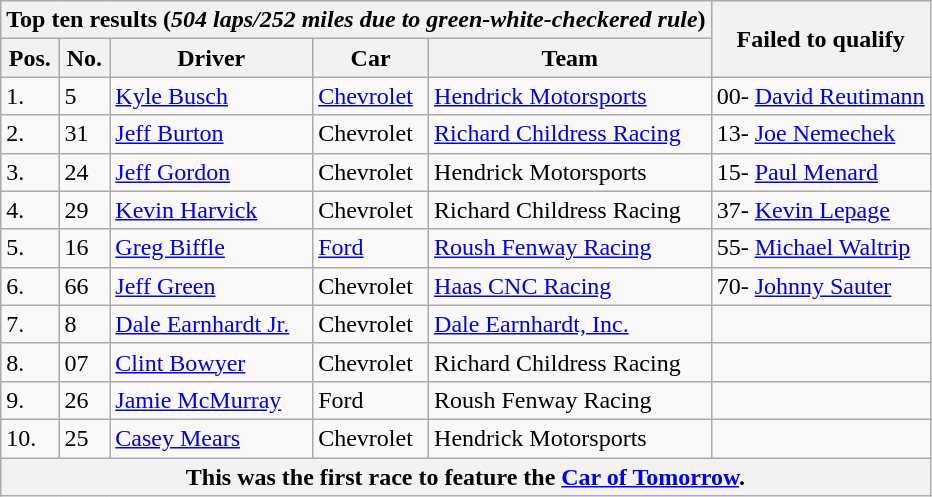<table class="wikitable">
<tr>
<th colspan=5>Top ten results (<em>504 laps/252 miles due to green-white-checkered rule</em>)</th>
<th rowspan=2>Failed to qualify</th>
</tr>
<tr>
<th>Pos.</th>
<th>No.</th>
<th>Driver</th>
<th>Car</th>
<th>Team</th>
</tr>
<tr>
<td>1.</td>
<td>5</td>
<td><a href='#'>Kyle Busch</a></td>
<td><a href='#'>Chevrolet</a></td>
<td><a href='#'>Hendrick Motorsports</a></td>
<td>00- <a href='#'>David Reutimann</a></td>
</tr>
<tr>
<td>2.</td>
<td>31</td>
<td><a href='#'>Jeff Burton</a></td>
<td>Chevrolet</td>
<td><a href='#'>Richard Childress Racing</a></td>
<td>13- <a href='#'>Joe Nemechek</a></td>
</tr>
<tr>
<td>3.</td>
<td>24</td>
<td><a href='#'>Jeff Gordon</a></td>
<td>Chevrolet</td>
<td>Hendrick Motorsports</td>
<td>15- <a href='#'>Paul Menard</a></td>
</tr>
<tr>
<td>4.</td>
<td>29</td>
<td><a href='#'>Kevin Harvick</a></td>
<td>Chevrolet</td>
<td>Richard Childress Racing</td>
<td>37- <a href='#'>Kevin Lepage</a></td>
</tr>
<tr>
<td>5.</td>
<td>16</td>
<td><a href='#'>Greg Biffle</a></td>
<td><a href='#'>Ford</a></td>
<td><a href='#'>Roush Fenway Racing</a></td>
<td>55- <a href='#'>Michael Waltrip</a></td>
</tr>
<tr>
<td>6.</td>
<td>66</td>
<td><a href='#'>Jeff Green</a></td>
<td>Chevrolet</td>
<td><a href='#'>Haas CNC Racing</a></td>
<td>70- <a href='#'>Johnny Sauter</a></td>
</tr>
<tr>
<td>7.</td>
<td>8</td>
<td><a href='#'>Dale Earnhardt Jr.</a></td>
<td>Chevrolet</td>
<td><a href='#'>Dale Earnhardt, Inc.</a></td>
<td></td>
</tr>
<tr>
<td>8.</td>
<td>07</td>
<td><a href='#'>Clint Bowyer</a></td>
<td>Chevrolet</td>
<td>Richard Childress Racing</td>
<td></td>
</tr>
<tr>
<td>9.</td>
<td>26</td>
<td><a href='#'>Jamie McMurray</a></td>
<td>Ford</td>
<td>Roush Fenway Racing</td>
<td></td>
</tr>
<tr>
<td>10.</td>
<td>25</td>
<td><a href='#'>Casey Mears</a></td>
<td>Chevrolet</td>
<td>Hendrick Motorsports</td>
<td></td>
</tr>
<tr>
<th colspan=6>This was the first race to feature the <a href='#'>Car of Tomorrow</a>.</th>
</tr>
</table>
